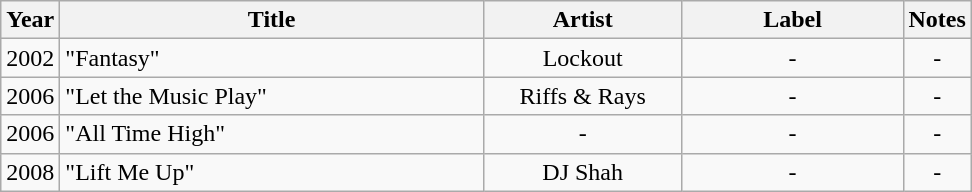<table class="wikitable">
<tr>
<th>Year</th>
<th width="275">Title</th>
<th width="125">Artist</th>
<th width="140">Label</th>
<th>Notes</th>
</tr>
<tr>
<td align="center" valign="top">2002</td>
<td align="left" valign="top">"Fantasy"</td>
<td align="center" valign="top">Lockout</td>
<td align="center" valign="top">-</td>
<td align="center" valign="top">-</td>
</tr>
<tr>
<td align="center" valign="top">2006</td>
<td align="left" valigh="top">"Let the Music Play"</td>
<td align="center" valign="top">Riffs & Rays</td>
<td align="center" valign="top">-</td>
<td align="center" valign="top">-</td>
</tr>
<tr>
<td align="center" valign="top">2006</td>
<td align="left" valigh="top">"All Time High"</td>
<td align="center" valign="top">-</td>
<td align="center" valign="top">-</td>
<td align="center" valign="top">-</td>
</tr>
<tr>
<td align="center" valign="top">2008</td>
<td align="left" valigh="top">"Lift Me Up"</td>
<td align="center" valign="top">DJ Shah</td>
<td align="center" valign="top">-</td>
<td align="center" valign="top">-</td>
</tr>
</table>
